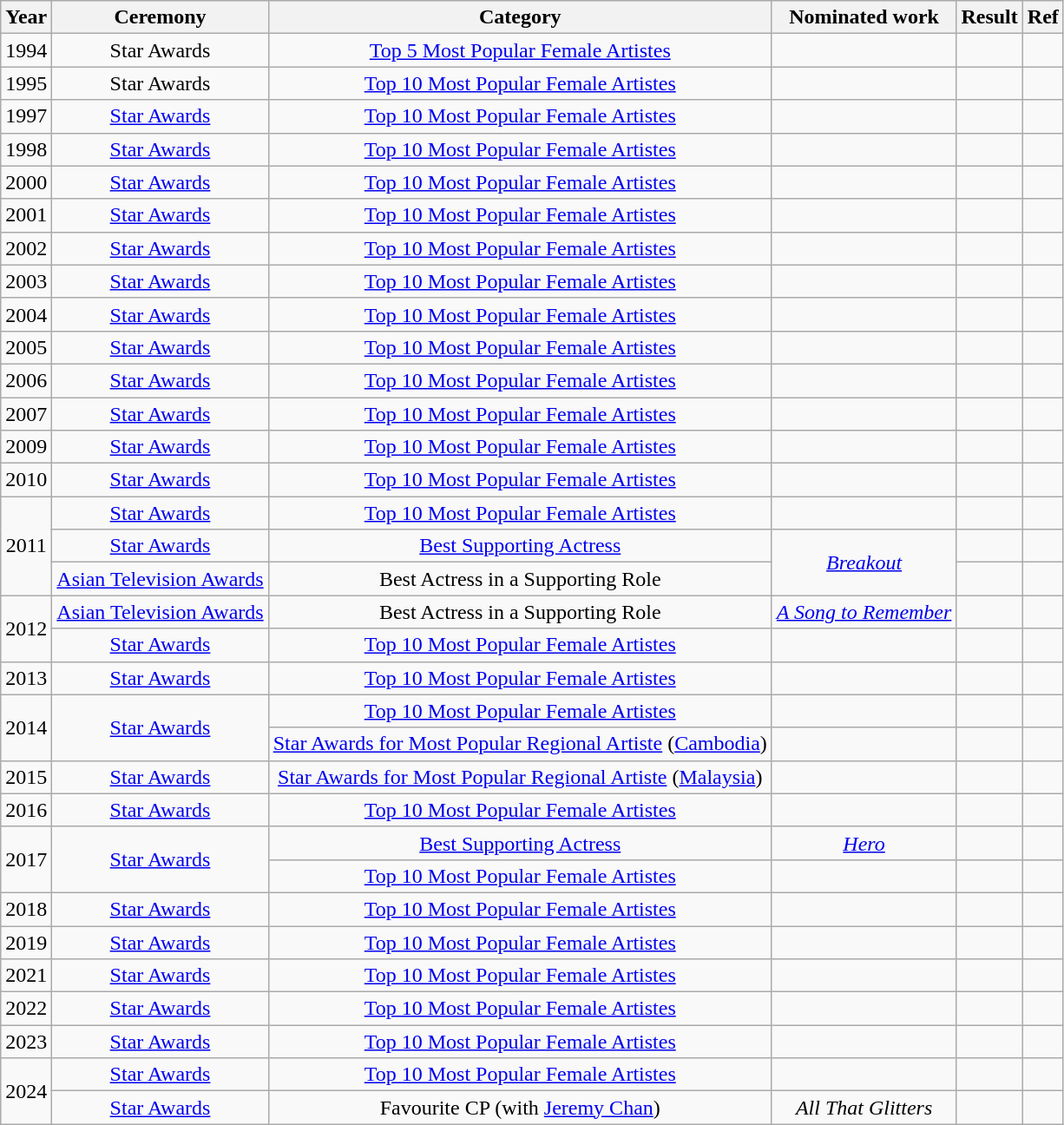<table class="wikitable sortable" style="text-align: center;">
<tr>
<th>Year</th>
<th>Ceremony</th>
<th>Category</th>
<th>Nominated work</th>
<th>Result</th>
<th class="unsortable">Ref</th>
</tr>
<tr>
<td>1994</td>
<td>Star Awards</td>
<td><a href='#'>Top 5 Most Popular Female Artistes</a></td>
<td></td>
<td></td>
<td></td>
</tr>
<tr>
<td>1995</td>
<td>Star Awards</td>
<td><a href='#'>Top 10 Most Popular Female Artistes</a></td>
<td></td>
<td></td>
<td></td>
</tr>
<tr>
<td>1997</td>
<td><a href='#'>Star Awards</a></td>
<td><a href='#'>Top 10 Most Popular Female Artistes</a></td>
<td></td>
<td></td>
<td></td>
</tr>
<tr>
<td>1998</td>
<td><a href='#'>Star Awards</a></td>
<td><a href='#'>Top 10 Most Popular Female Artistes</a></td>
<td></td>
<td></td>
<td></td>
</tr>
<tr>
<td>2000</td>
<td><a href='#'>Star Awards</a></td>
<td><a href='#'>Top 10 Most Popular Female Artistes</a></td>
<td></td>
<td></td>
<td></td>
</tr>
<tr>
<td>2001</td>
<td><a href='#'>Star Awards</a></td>
<td><a href='#'>Top 10 Most Popular Female Artistes</a></td>
<td></td>
<td></td>
<td></td>
</tr>
<tr>
<td>2002</td>
<td><a href='#'>Star Awards</a></td>
<td><a href='#'>Top 10 Most Popular Female Artistes</a></td>
<td></td>
<td></td>
<td></td>
</tr>
<tr>
<td>2003</td>
<td><a href='#'>Star Awards</a></td>
<td><a href='#'>Top 10 Most Popular Female Artistes</a></td>
<td></td>
<td></td>
<td></td>
</tr>
<tr>
<td>2004</td>
<td><a href='#'>Star Awards</a></td>
<td><a href='#'>Top 10 Most Popular Female Artistes</a></td>
<td></td>
<td></td>
<td></td>
</tr>
<tr>
<td>2005</td>
<td><a href='#'>Star Awards</a></td>
<td><a href='#'>Top 10 Most Popular Female Artistes</a></td>
<td></td>
<td></td>
<td></td>
</tr>
<tr>
<td>2006</td>
<td><a href='#'>Star Awards</a></td>
<td><a href='#'>Top 10 Most Popular Female Artistes</a></td>
<td></td>
<td></td>
<td></td>
</tr>
<tr>
<td>2007</td>
<td><a href='#'>Star Awards</a></td>
<td><a href='#'>Top 10 Most Popular Female Artistes</a></td>
<td></td>
<td></td>
<td></td>
</tr>
<tr>
<td>2009</td>
<td><a href='#'>Star Awards</a></td>
<td><a href='#'>Top 10 Most Popular Female Artistes</a></td>
<td></td>
<td></td>
<td></td>
</tr>
<tr>
<td>2010</td>
<td><a href='#'>Star Awards</a></td>
<td><a href='#'>Top 10 Most Popular Female Artistes</a></td>
<td></td>
<td></td>
<td></td>
</tr>
<tr>
<td rowspan="3">2011</td>
<td><a href='#'>Star Awards</a></td>
<td><a href='#'>Top 10 Most Popular Female Artistes</a></td>
<td></td>
<td></td>
<td></td>
</tr>
<tr>
<td><a href='#'>Star Awards</a></td>
<td><a href='#'>Best Supporting Actress</a></td>
<td rowspan="2"><em><a href='#'>Breakout</a></em> </td>
<td></td>
<td></td>
</tr>
<tr>
<td><a href='#'>Asian Television Awards</a></td>
<td>Best Actress in a Supporting Role</td>
<td></td>
<td></td>
</tr>
<tr>
<td rowspan="2">2012</td>
<td><a href='#'>Asian Television Awards</a></td>
<td>Best Actress in a Supporting Role</td>
<td><em><a href='#'>A Song to Remember</a></em> </td>
<td></td>
<td></td>
</tr>
<tr>
<td><a href='#'>Star Awards</a></td>
<td><a href='#'>Top 10 Most Popular Female Artistes</a></td>
<td></td>
<td></td>
<td></td>
</tr>
<tr>
<td>2013</td>
<td><a href='#'>Star Awards</a></td>
<td><a href='#'>Top 10 Most Popular Female Artistes</a></td>
<td></td>
<td></td>
<td></td>
</tr>
<tr>
<td rowspan="2">2014</td>
<td rowspan="2"><a href='#'>Star Awards</a></td>
<td><a href='#'>Top 10 Most Popular Female Artistes</a></td>
<td></td>
<td></td>
<td></td>
</tr>
<tr>
<td><a href='#'>Star Awards for Most Popular Regional Artiste</a> (<a href='#'>Cambodia</a>)</td>
<td></td>
<td></td>
<td></td>
</tr>
<tr>
<td>2015</td>
<td><a href='#'>Star Awards</a></td>
<td><a href='#'>Star Awards for Most Popular Regional Artiste</a> (<a href='#'>Malaysia</a>)</td>
<td></td>
<td></td>
<td></td>
</tr>
<tr>
<td>2016</td>
<td><a href='#'>Star Awards</a></td>
<td><a href='#'>Top 10 Most Popular Female Artistes</a></td>
<td></td>
<td></td>
<td></td>
</tr>
<tr>
<td rowspan="2">2017</td>
<td rowspan="2"><a href='#'>Star Awards</a></td>
<td><a href='#'>Best Supporting Actress</a></td>
<td><em><a href='#'>Hero</a></em> </td>
<td></td>
<td></td>
</tr>
<tr>
<td><a href='#'>Top 10 Most Popular Female Artistes</a></td>
<td></td>
<td></td>
<td></td>
</tr>
<tr>
<td>2018</td>
<td><a href='#'>Star Awards</a></td>
<td><a href='#'>Top 10 Most Popular Female Artistes</a></td>
<td></td>
<td></td>
<td></td>
</tr>
<tr>
<td>2019</td>
<td><a href='#'>Star Awards</a></td>
<td><a href='#'>Top 10 Most Popular Female Artistes</a></td>
<td></td>
<td></td>
<td></td>
</tr>
<tr>
<td>2021</td>
<td><a href='#'>Star Awards</a></td>
<td><a href='#'>Top 10 Most Popular Female Artistes</a></td>
<td></td>
<td></td>
<td></td>
</tr>
<tr>
<td>2022</td>
<td><a href='#'>Star Awards</a></td>
<td><a href='#'>Top 10 Most Popular Female Artistes</a></td>
<td></td>
<td></td>
<td></td>
</tr>
<tr>
<td>2023</td>
<td><a href='#'>Star Awards</a></td>
<td><a href='#'>Top 10 Most Popular Female Artistes</a></td>
<td></td>
<td></td>
<td></td>
</tr>
<tr>
<td rowspan="2">2024</td>
<td><a href='#'>Star Awards</a></td>
<td><a href='#'>Top 10 Most Popular Female Artistes</a></td>
<td></td>
<td></td>
<td></td>
</tr>
<tr>
<td><a href='#'>Star Awards</a></td>
<td>Favourite CP (with <a href='#'>Jeremy Chan</a>)</td>
<td><em>All That Glitters</em></td>
<td></td>
</tr>
</table>
